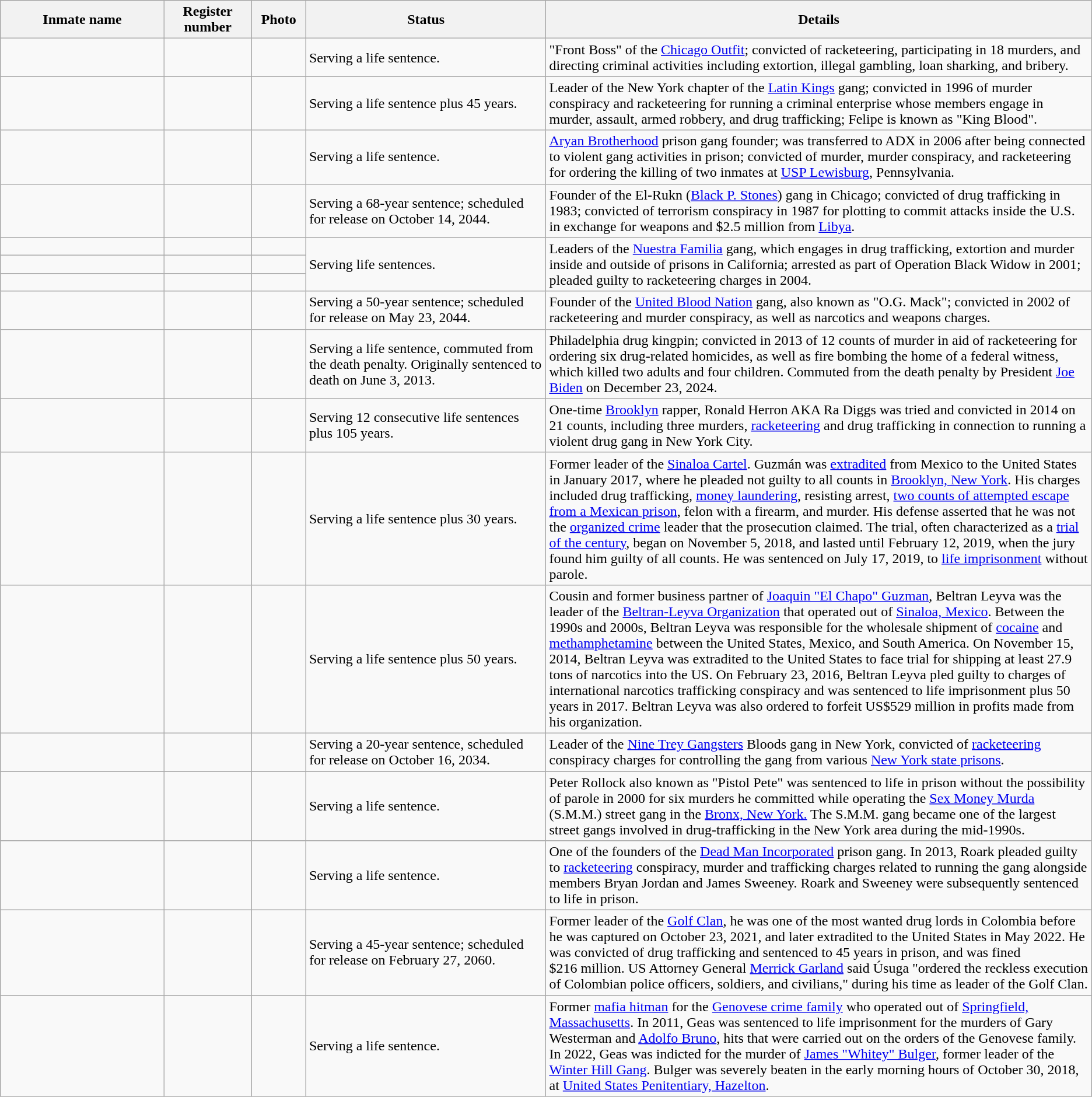<table class="wikitable sortable">
<tr>
<th width=15%>Inmate name</th>
<th width=8%>Register number</th>
<th width=5%>Photo</th>
<th width=22%>Status</th>
<th width=50%>Details</th>
</tr>
<tr>
<td style="text-align:center;"></td>
<td style="text-align:center;"></td>
<td style="text-align:center;"></td>
<td>Serving a life sentence.</td>
<td>"Front Boss" of the <a href='#'>Chicago Outfit</a>; convicted of racketeering, participating in 18 murders, and directing criminal activities including extortion, illegal gambling, loan sharking, and bribery.</td>
</tr>
<tr>
<td style="text-align:center;"></td>
<td style="text-align:center;"> </td>
<td style="text-align:center;"></td>
<td>Serving a life sentence plus 45 years.</td>
<td>Leader of the New York chapter of the <a href='#'>Latin Kings</a> gang; convicted in 1996 of murder conspiracy and racketeering for running a criminal enterprise whose members engage in murder, assault, armed robbery, and drug trafficking; Felipe is known as "King Blood".</td>
</tr>
<tr>
<td style="text-align:center;"></td>
<td style="text-align:center;"> </td>
<td style="text-align:center;"></td>
<td>Serving a life sentence.</td>
<td><a href='#'>Aryan Brotherhood</a> prison gang founder; was transferred to ADX in 2006 after being connected to violent gang activities in prison; convicted of murder, murder conspiracy, and racketeering for ordering the killing of two inmates at <a href='#'>USP Lewisburg</a>, Pennsylvania.</td>
</tr>
<tr>
<td style="text-align:center;"></td>
<td style="text-align:center;"> </td>
<td style="text-align:center;"></td>
<td>Serving a 68-year sentence; scheduled for release on October 14, 2044.</td>
<td>Founder of the El-Rukn (<a href='#'>Black P. Stones</a>) gang in Chicago; convicted of drug trafficking in 1983; convicted of terrorism conspiracy in 1987 for plotting to commit attacks inside the U.S. in exchange for weapons and $2.5 million from <a href='#'>Libya</a>.</td>
</tr>
<tr>
<td style="text-align:center;"></td>
<td style="text-align:center;"></td>
<td></td>
<td rowspan=3>Serving life sentences.</td>
<td rowspan=3>Leaders of the <a href='#'>Nuestra Familia</a> gang, which engages in drug trafficking, extortion and murder inside and outside of prisons in California; arrested as part of Operation Black Widow in 2001; pleaded guilty to racketeering charges in 2004.</td>
</tr>
<tr>
<td style="text-align:center;"></td>
<td style="text-align:center;"></td>
<td></td>
</tr>
<tr>
<td style="text-align:center;"></td>
<td style="text-align:center;"></td>
<td></td>
</tr>
<tr>
<td style="text-align:center;"></td>
<td style="text-align:center;"> </td>
<td style="text-align:center;"></td>
<td>Serving a 50-year sentence; scheduled for release on May 23, 2044.</td>
<td>Founder of the <a href='#'>United Blood Nation</a> gang, also known as "O.G. Mack"; convicted in 2002 of racketeering and murder conspiracy, as well as narcotics and weapons charges.</td>
</tr>
<tr>
<td style="text-align:center;"></td>
<td style="text-align:center;"></td>
<td style="text-align:center;"></td>
<td>Serving a life sentence, commuted from the death penalty. Originally sentenced to death on June 3, 2013.</td>
<td>Philadelphia drug kingpin; convicted in 2013 of 12 counts of murder in aid of racketeering for ordering six drug-related homicides, as well as fire bombing the home of a federal witness, which killed two adults and four children. Commuted from the death penalty by President <a href='#'>Joe Biden</a> on December 23, 2024.</td>
</tr>
<tr>
<td style="text-align:center;"></td>
<td style="text-align:center;"></td>
<td style="text-align:center;"></td>
<td>Serving 12 consecutive life sentences plus 105 years.</td>
<td>One-time <a href='#'>Brooklyn</a> rapper, Ronald Herron AKA Ra Diggs was tried and convicted in 2014 on 21 counts, including three murders, <a href='#'>racketeering</a> and drug trafficking in connection to running a violent drug gang in New York City.</td>
</tr>
<tr>
<td style="text-align:center;"></td>
<td style="text-align:center;"></td>
<td></td>
<td>Serving a life sentence plus 30 years.</td>
<td>Former leader of the <a href='#'>Sinaloa Cartel</a>. Guzmán was <a href='#'>extradited</a> from Mexico to the United States in January 2017, where he pleaded not guilty to all counts in <a href='#'>Brooklyn, New York</a>. His charges included drug trafficking, <a href='#'>money laundering</a>, resisting arrest, <a href='#'>two counts of attempted escape from a Mexican prison</a>, felon with a firearm, and murder. His defense asserted that he was not the <a href='#'>organized crime</a> leader that the prosecution claimed. The trial, often characterized as a <a href='#'>trial of the century</a>, began on November 5, 2018, and lasted until February 12, 2019, when the jury found him guilty of all counts. He was sentenced on July 17, 2019, to <a href='#'>life imprisonment</a> without parole.</td>
</tr>
<tr>
<td style="text-align:center;"></td>
<td style="text-align:center;"></td>
<td style="text-align:center;"></td>
<td>Serving a life sentence plus 50 years.</td>
<td>Cousin and former business partner of <a href='#'>Joaquin "El Chapo" Guzman</a>, Beltran Leyva was the leader of the <a href='#'>Beltran-Leyva Organization</a> that operated out of <a href='#'>Sinaloa, Mexico</a>. Between the 1990s and 2000s, Beltran Leyva was responsible for the wholesale shipment of <a href='#'>cocaine</a> and <a href='#'>methamphetamine</a> between the United States, Mexico, and South America. On November 15, 2014, Beltran Leyva was extradited to the United States to face trial for shipping at least 27.9 tons of narcotics into the US. On February 23, 2016, Beltran Leyva pled guilty to charges of international narcotics trafficking conspiracy and was sentenced to life imprisonment plus 50 years in 2017. Beltran Leyva was also ordered to forfeit US$529 million in profits made from his organization.</td>
</tr>
<tr>
<td style="text-align:center;"></td>
<td style="text-align:center;"></td>
<td></td>
<td>Serving a 20-year sentence, scheduled for release on October 16, 2034.</td>
<td>Leader of the <a href='#'>Nine Trey Gangsters</a> Bloods gang in New York, convicted of <a href='#'>racketeering</a> conspiracy charges for controlling the gang from various <a href='#'>New York state prisons</a>.</td>
</tr>
<tr>
<td style="text-align:center;"></td>
<td style="text-align:center;"></td>
<td style="text-align:center;"></td>
<td>Serving a life sentence.</td>
<td>Peter Rollock also known as "Pistol Pete" was sentenced to life in prison without the possibility of parole in 2000 for six murders he committed while operating the <a href='#'>Sex Money Murda</a> (S.M.M.) street gang in the <a href='#'>Bronx, New York.</a> The S.M.M. gang became one of the largest street gangs involved in drug-trafficking in the New York area during the mid-1990s.</td>
</tr>
<tr>
<td style="text-align:center;"></td>
<td style="text-align:center;"></td>
<td></td>
<td>Serving a life sentence.</td>
<td>One of the founders of the <a href='#'>Dead Man Incorporated</a> prison gang. In 2013, Roark pleaded guilty to <a href='#'>racketeering</a> conspiracy, murder and trafficking charges related to running the gang alongside members Bryan Jordan and James Sweeney. Roark and Sweeney were subsequently sentenced to life in prison.</td>
</tr>
<tr>
<td style="text-align:center;"></td>
<td style="text-align:center;"></td>
<td style="text-align:center;"></td>
<td>Serving a 45-year sentence; scheduled for release on February 27, 2060.</td>
<td>Former leader of the <a href='#'>Golf Clan</a>, he was one of the most wanted drug lords in Colombia before he was captured on October 23, 2021, and later extradited to the United States in May 2022. He was convicted of drug trafficking and sentenced to 45 years in prison, and was fined $216 million. US Attorney General <a href='#'>Merrick Garland</a> said Úsuga "ordered the reckless execution of Colombian police officers, soldiers, and civilians," during his time as leader of the Golf Clan.</td>
</tr>
<tr>
<td style="text-align:center;"></td>
<td style="text-align:center;"></td>
<td></td>
<td>Serving a life sentence.</td>
<td>Former <a href='#'>mafia hitman</a> for the <a href='#'>Genovese crime family</a> who operated out of <a href='#'>Springfield, Massachusetts</a>. In 2011, Geas was sentenced to life imprisonment for the murders of Gary Westerman and <a href='#'>Adolfo Bruno</a>, hits that were carried out on the orders of the Genovese family. In 2022, Geas was indicted for the murder of <a href='#'>James "Whitey" Bulger</a>, former leader of the <a href='#'>Winter Hill Gang</a>. Bulger was severely beaten in the early morning hours of October 30, 2018, at <a href='#'>United States Penitentiary, Hazelton</a>.</td>
</tr>
</table>
